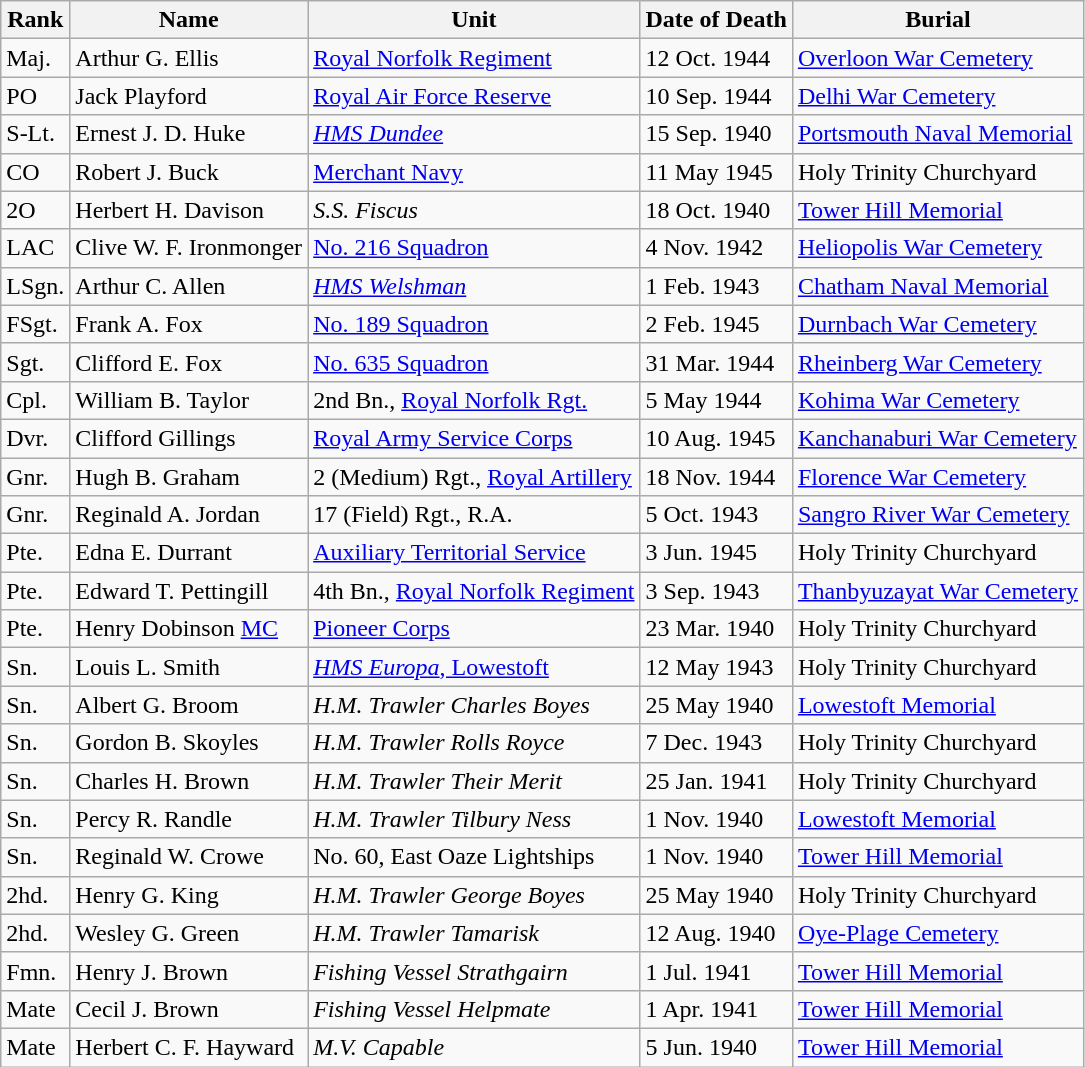<table class="wikitable">
<tr>
<th>Rank</th>
<th>Name</th>
<th>Unit</th>
<th>Date of Death</th>
<th>Burial</th>
</tr>
<tr>
<td>Maj.</td>
<td>Arthur G. Ellis</td>
<td><a href='#'>Royal Norfolk Regiment</a></td>
<td>12 Oct. 1944</td>
<td><a href='#'>Overloon War Cemetery</a></td>
</tr>
<tr>
<td>PO</td>
<td>Jack Playford</td>
<td><a href='#'>Royal Air Force Reserve</a></td>
<td>10 Sep. 1944</td>
<td><a href='#'>Delhi War Cemetery</a></td>
</tr>
<tr>
<td>S-Lt.</td>
<td>Ernest J. D. Huke</td>
<td><a href='#'><em>HMS Dundee</em></a></td>
<td>15 Sep. 1940</td>
<td><a href='#'>Portsmouth Naval Memorial</a></td>
</tr>
<tr>
<td>CO</td>
<td>Robert J. Buck</td>
<td><a href='#'>Merchant Navy</a></td>
<td>11 May 1945</td>
<td>Holy Trinity Churchyard</td>
</tr>
<tr>
<td>2O</td>
<td>Herbert H. Davison</td>
<td><em>S.S. Fiscus</em></td>
<td>18 Oct. 1940</td>
<td><a href='#'>Tower Hill Memorial</a></td>
</tr>
<tr>
<td>LAC</td>
<td>Clive W. F. Ironmonger</td>
<td><a href='#'>No. 216 Squadron</a></td>
<td>4 Nov. 1942</td>
<td><a href='#'>Heliopolis War Cemetery</a></td>
</tr>
<tr>
<td>LSgn.</td>
<td>Arthur C. Allen</td>
<td><a href='#'><em>HMS Welshman</em></a></td>
<td>1 Feb. 1943</td>
<td><a href='#'>Chatham Naval Memorial</a></td>
</tr>
<tr>
<td>FSgt.</td>
<td>Frank A. Fox</td>
<td><a href='#'>No. 189 Squadron</a></td>
<td>2 Feb. 1945</td>
<td><a href='#'>Durnbach War Cemetery</a></td>
</tr>
<tr>
<td>Sgt.</td>
<td>Clifford E. Fox</td>
<td><a href='#'>No. 635 Squadron</a></td>
<td>31 Mar. 1944</td>
<td><a href='#'>Rheinberg War Cemetery</a></td>
</tr>
<tr>
<td>Cpl.</td>
<td>William B. Taylor</td>
<td>2nd Bn., <a href='#'>Royal Norfolk Rgt.</a></td>
<td>5 May 1944</td>
<td><a href='#'>Kohima War Cemetery</a></td>
</tr>
<tr>
<td>Dvr.</td>
<td>Clifford Gillings</td>
<td><a href='#'>Royal Army Service Corps</a></td>
<td>10 Aug. 1945</td>
<td><a href='#'>Kanchanaburi War Cemetery</a></td>
</tr>
<tr>
<td>Gnr.</td>
<td>Hugh B. Graham</td>
<td>2 (Medium) Rgt., <a href='#'>Royal Artillery</a></td>
<td>18 Nov. 1944</td>
<td><a href='#'>Florence War Cemetery</a></td>
</tr>
<tr>
<td>Gnr.</td>
<td>Reginald A. Jordan</td>
<td>17 (Field) Rgt., R.A.</td>
<td>5 Oct. 1943</td>
<td><a href='#'>Sangro River War Cemetery</a></td>
</tr>
<tr>
<td>Pte.</td>
<td>Edna E. Durrant</td>
<td><a href='#'>Auxiliary Territorial Service</a></td>
<td>3 Jun. 1945</td>
<td>Holy Trinity Churchyard</td>
</tr>
<tr>
<td>Pte.</td>
<td>Edward T. Pettingill</td>
<td>4th Bn., <a href='#'>Royal Norfolk Regiment</a></td>
<td>3 Sep. 1943</td>
<td><a href='#'>Thanbyuzayat War Cemetery</a></td>
</tr>
<tr>
<td>Pte.</td>
<td>Henry Dobinson <a href='#'>MC</a></td>
<td><a href='#'>Pioneer Corps</a></td>
<td>23 Mar. 1940</td>
<td>Holy Trinity Churchyard</td>
</tr>
<tr>
<td>Sn.</td>
<td>Louis L. Smith</td>
<td><a href='#'><em>HMS Europa</em>, Lowestoft</a></td>
<td>12 May 1943</td>
<td>Holy Trinity Churchyard</td>
</tr>
<tr>
<td>Sn.</td>
<td>Albert G. Broom</td>
<td><em>H.M. Trawler Charles Boyes</em></td>
<td>25 May 1940</td>
<td><a href='#'>Lowestoft Memorial</a></td>
</tr>
<tr>
<td>Sn.</td>
<td>Gordon B. Skoyles</td>
<td><em>H.M. Trawler Rolls Royce</em></td>
<td>7 Dec. 1943</td>
<td>Holy Trinity Churchyard</td>
</tr>
<tr>
<td>Sn.</td>
<td>Charles H. Brown</td>
<td><em>H.M. Trawler Their Merit</em></td>
<td>25 Jan. 1941</td>
<td>Holy Trinity Churchyard</td>
</tr>
<tr>
<td>Sn.</td>
<td>Percy R. Randle</td>
<td><em>H.M. Trawler Tilbury Ness</em></td>
<td>1 Nov. 1940</td>
<td><a href='#'>Lowestoft Memorial</a></td>
</tr>
<tr>
<td>Sn.</td>
<td>Reginald W. Crowe</td>
<td>No. 60, East Oaze Lightships</td>
<td>1 Nov. 1940</td>
<td><a href='#'>Tower Hill Memorial</a></td>
</tr>
<tr>
<td>2hd.</td>
<td>Henry G. King</td>
<td><em>H.M. Trawler George Boyes</em></td>
<td>25 May 1940</td>
<td>Holy Trinity Churchyard</td>
</tr>
<tr>
<td>2hd.</td>
<td>Wesley G. Green</td>
<td><em>H.M. Trawler Tamarisk</em></td>
<td>12 Aug. 1940</td>
<td><a href='#'>Oye-Plage Cemetery</a></td>
</tr>
<tr>
<td>Fmn.</td>
<td>Henry J. Brown</td>
<td><em>Fishing Vessel Strathgairn</em></td>
<td>1 Jul. 1941</td>
<td><a href='#'>Tower Hill Memorial</a></td>
</tr>
<tr>
<td>Mate</td>
<td>Cecil J. Brown</td>
<td><em>Fishing Vessel Helpmate</em></td>
<td>1 Apr. 1941</td>
<td><a href='#'>Tower Hill Memorial</a></td>
</tr>
<tr>
<td>Mate</td>
<td>Herbert C. F. Hayward</td>
<td><em>M.V. Capable</em></td>
<td>5 Jun. 1940</td>
<td><a href='#'>Tower Hill Memorial</a></td>
</tr>
</table>
